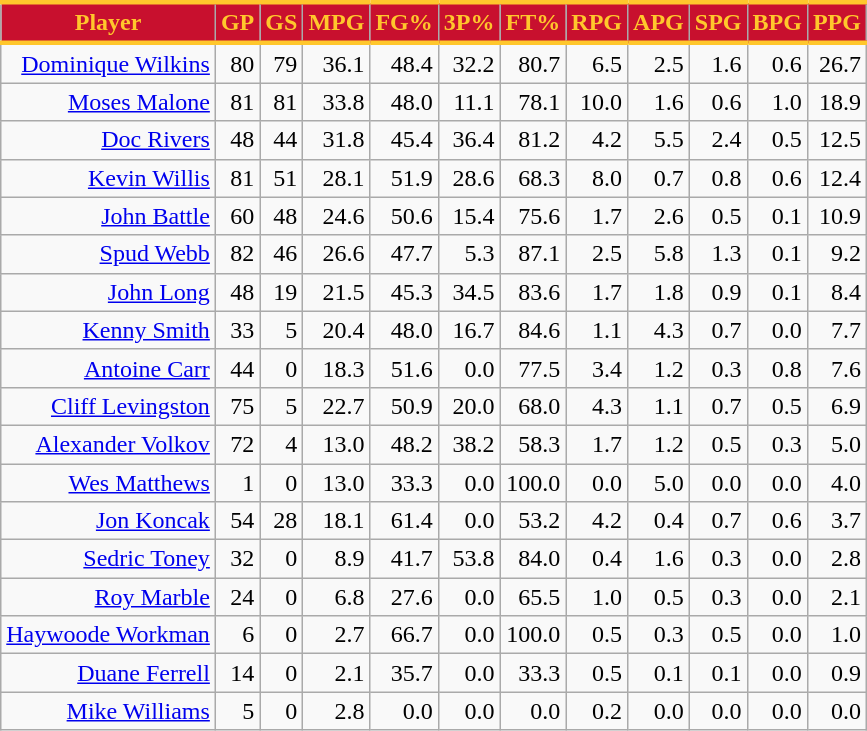<table class="wikitable sortable" style="text-align:right;">
<tr>
<th style="background:#C8102E; color:#FFC72C; border-top:#FFC72C 3px solid; border-bottom:#FFC72C 3px solid;">Player</th>
<th style="background:#C8102E; color:#FFC72C; border-top:#FFC72C 3px solid; border-bottom:#FFC72C 3px solid;">GP</th>
<th style="background:#C8102E; color:#FFC72C; border-top:#FFC72C 3px solid; border-bottom:#FFC72C 3px solid;">GS</th>
<th style="background:#C8102E; color:#FFC72C; border-top:#FFC72C 3px solid; border-bottom:#FFC72C 3px solid;">MPG</th>
<th style="background:#C8102E; color:#FFC72C; border-top:#FFC72C 3px solid; border-bottom:#FFC72C 3px solid;">FG%</th>
<th style="background:#C8102E; color:#FFC72C; border-top:#FFC72C 3px solid; border-bottom:#FFC72C 3px solid;">3P%</th>
<th style="background:#C8102E; color:#FFC72C; border-top:#FFC72C 3px solid; border-bottom:#FFC72C 3px solid;">FT%</th>
<th style="background:#C8102E; color:#FFC72C; border-top:#FFC72C 3px solid; border-bottom:#FFC72C 3px solid;">RPG</th>
<th style="background:#C8102E; color:#FFC72C; border-top:#FFC72C 3px solid; border-bottom:#FFC72C 3px solid;">APG</th>
<th style="background:#C8102E; color:#FFC72C; border-top:#FFC72C 3px solid; border-bottom:#FFC72C 3px solid;">SPG</th>
<th style="background:#C8102E; color:#FFC72C; border-top:#FFC72C 3px solid; border-bottom:#FFC72C 3px solid;">BPG</th>
<th style="background:#C8102E; color:#FFC72C; border-top:#FFC72C 3px solid; border-bottom:#FFC72C 3px solid;">PPG</th>
</tr>
<tr>
<td><a href='#'>Dominique Wilkins</a></td>
<td>80</td>
<td>79</td>
<td>36.1</td>
<td>48.4</td>
<td>32.2</td>
<td>80.7</td>
<td>6.5</td>
<td>2.5</td>
<td>1.6</td>
<td>0.6</td>
<td>26.7</td>
</tr>
<tr>
<td><a href='#'>Moses Malone</a></td>
<td>81</td>
<td>81</td>
<td>33.8</td>
<td>48.0</td>
<td>11.1</td>
<td>78.1</td>
<td>10.0</td>
<td>1.6</td>
<td>0.6</td>
<td>1.0</td>
<td>18.9</td>
</tr>
<tr>
<td><a href='#'>Doc Rivers</a></td>
<td>48</td>
<td>44</td>
<td>31.8</td>
<td>45.4</td>
<td>36.4</td>
<td>81.2</td>
<td>4.2</td>
<td>5.5</td>
<td>2.4</td>
<td>0.5</td>
<td>12.5</td>
</tr>
<tr>
<td><a href='#'>Kevin Willis</a></td>
<td>81</td>
<td>51</td>
<td>28.1</td>
<td>51.9</td>
<td>28.6</td>
<td>68.3</td>
<td>8.0</td>
<td>0.7</td>
<td>0.8</td>
<td>0.6</td>
<td>12.4</td>
</tr>
<tr>
<td><a href='#'>John Battle</a></td>
<td>60</td>
<td>48</td>
<td>24.6</td>
<td>50.6</td>
<td>15.4</td>
<td>75.6</td>
<td>1.7</td>
<td>2.6</td>
<td>0.5</td>
<td>0.1</td>
<td>10.9</td>
</tr>
<tr>
<td><a href='#'>Spud Webb</a></td>
<td>82</td>
<td>46</td>
<td>26.6</td>
<td>47.7</td>
<td>5.3</td>
<td>87.1</td>
<td>2.5</td>
<td>5.8</td>
<td>1.3</td>
<td>0.1</td>
<td>9.2</td>
</tr>
<tr>
<td><a href='#'>John Long</a></td>
<td>48</td>
<td>19</td>
<td>21.5</td>
<td>45.3</td>
<td>34.5</td>
<td>83.6</td>
<td>1.7</td>
<td>1.8</td>
<td>0.9</td>
<td>0.1</td>
<td>8.4</td>
</tr>
<tr>
<td><a href='#'>Kenny Smith</a></td>
<td>33</td>
<td>5</td>
<td>20.4</td>
<td>48.0</td>
<td>16.7</td>
<td>84.6</td>
<td>1.1</td>
<td>4.3</td>
<td>0.7</td>
<td>0.0</td>
<td>7.7</td>
</tr>
<tr>
<td><a href='#'>Antoine Carr</a></td>
<td>44</td>
<td>0</td>
<td>18.3</td>
<td>51.6</td>
<td>0.0</td>
<td>77.5</td>
<td>3.4</td>
<td>1.2</td>
<td>0.3</td>
<td>0.8</td>
<td>7.6</td>
</tr>
<tr>
<td><a href='#'>Cliff Levingston</a></td>
<td>75</td>
<td>5</td>
<td>22.7</td>
<td>50.9</td>
<td>20.0</td>
<td>68.0</td>
<td>4.3</td>
<td>1.1</td>
<td>0.7</td>
<td>0.5</td>
<td>6.9</td>
</tr>
<tr>
<td><a href='#'>Alexander Volkov</a></td>
<td>72</td>
<td>4</td>
<td>13.0</td>
<td>48.2</td>
<td>38.2</td>
<td>58.3</td>
<td>1.7</td>
<td>1.2</td>
<td>0.5</td>
<td>0.3</td>
<td>5.0</td>
</tr>
<tr>
<td><a href='#'>Wes Matthews</a></td>
<td>1</td>
<td>0</td>
<td>13.0</td>
<td>33.3</td>
<td>0.0</td>
<td>100.0</td>
<td>0.0</td>
<td>5.0</td>
<td>0.0</td>
<td>0.0</td>
<td>4.0</td>
</tr>
<tr>
<td><a href='#'>Jon Koncak</a></td>
<td>54</td>
<td>28</td>
<td>18.1</td>
<td>61.4</td>
<td>0.0</td>
<td>53.2</td>
<td>4.2</td>
<td>0.4</td>
<td>0.7</td>
<td>0.6</td>
<td>3.7</td>
</tr>
<tr>
<td><a href='#'>Sedric Toney</a></td>
<td>32</td>
<td>0</td>
<td>8.9</td>
<td>41.7</td>
<td>53.8</td>
<td>84.0</td>
<td>0.4</td>
<td>1.6</td>
<td>0.3</td>
<td>0.0</td>
<td>2.8</td>
</tr>
<tr>
<td><a href='#'>Roy Marble</a></td>
<td>24</td>
<td>0</td>
<td>6.8</td>
<td>27.6</td>
<td>0.0</td>
<td>65.5</td>
<td>1.0</td>
<td>0.5</td>
<td>0.3</td>
<td>0.0</td>
<td>2.1</td>
</tr>
<tr>
<td><a href='#'>Haywoode Workman</a></td>
<td>6</td>
<td>0</td>
<td>2.7</td>
<td>66.7</td>
<td>0.0</td>
<td>100.0</td>
<td>0.5</td>
<td>0.3</td>
<td>0.5</td>
<td>0.0</td>
<td>1.0</td>
</tr>
<tr>
<td><a href='#'>Duane Ferrell</a></td>
<td>14</td>
<td>0</td>
<td>2.1</td>
<td>35.7</td>
<td>0.0</td>
<td>33.3</td>
<td>0.5</td>
<td>0.1</td>
<td>0.1</td>
<td>0.0</td>
<td>0.9</td>
</tr>
<tr>
<td><a href='#'>Mike Williams</a></td>
<td>5</td>
<td>0</td>
<td>2.8</td>
<td>0.0</td>
<td>0.0</td>
<td>0.0</td>
<td>0.2</td>
<td>0.0</td>
<td>0.0</td>
<td>0.0</td>
<td>0.0</td>
</tr>
</table>
